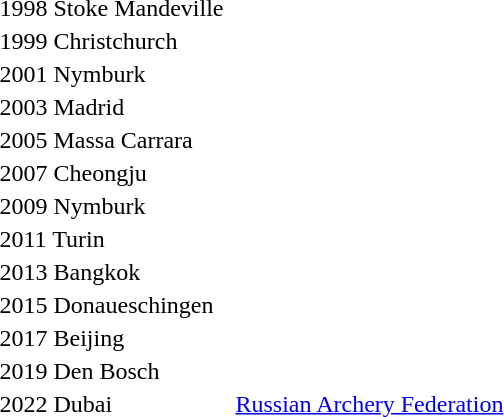<table>
<tr>
<td>1998 Stoke Mandeville</td>
<td></td>
<td></td>
<td></td>
</tr>
<tr>
<td>1999 Christchurch</td>
<td></td>
<td></td>
<td></td>
</tr>
<tr>
<td>2001 Nymburk</td>
<td></td>
<td></td>
<td></td>
</tr>
<tr>
<td>2003 Madrid</td>
<td></td>
<td></td>
<td></td>
</tr>
<tr>
<td>2005 Massa Carrara</td>
<td></td>
<td></td>
<td></td>
</tr>
<tr>
<td>2007 Cheongju</td>
<td></td>
<td></td>
<td></td>
</tr>
<tr>
<td>2009 Nymburk</td>
<td></td>
<td></td>
<td></td>
</tr>
<tr>
<td>2011 Turin</td>
<td></td>
<td></td>
<td></td>
</tr>
<tr>
<td>2013 Bangkok</td>
<td></td>
<td></td>
<td></td>
</tr>
<tr>
<td>2015 Donaueschingen</td>
<td></td>
<td></td>
<td></td>
</tr>
<tr>
<td>2017 Beijing</td>
<td></td>
<td></td>
<td></td>
</tr>
<tr>
<td>2019 Den Bosch</td>
<td></td>
<td></td>
<td></td>
</tr>
<tr>
<td>2022 Dubai</td>
<td></td>
<td><a href='#'>Russian Archery Federation</a></td>
<td></td>
</tr>
</table>
